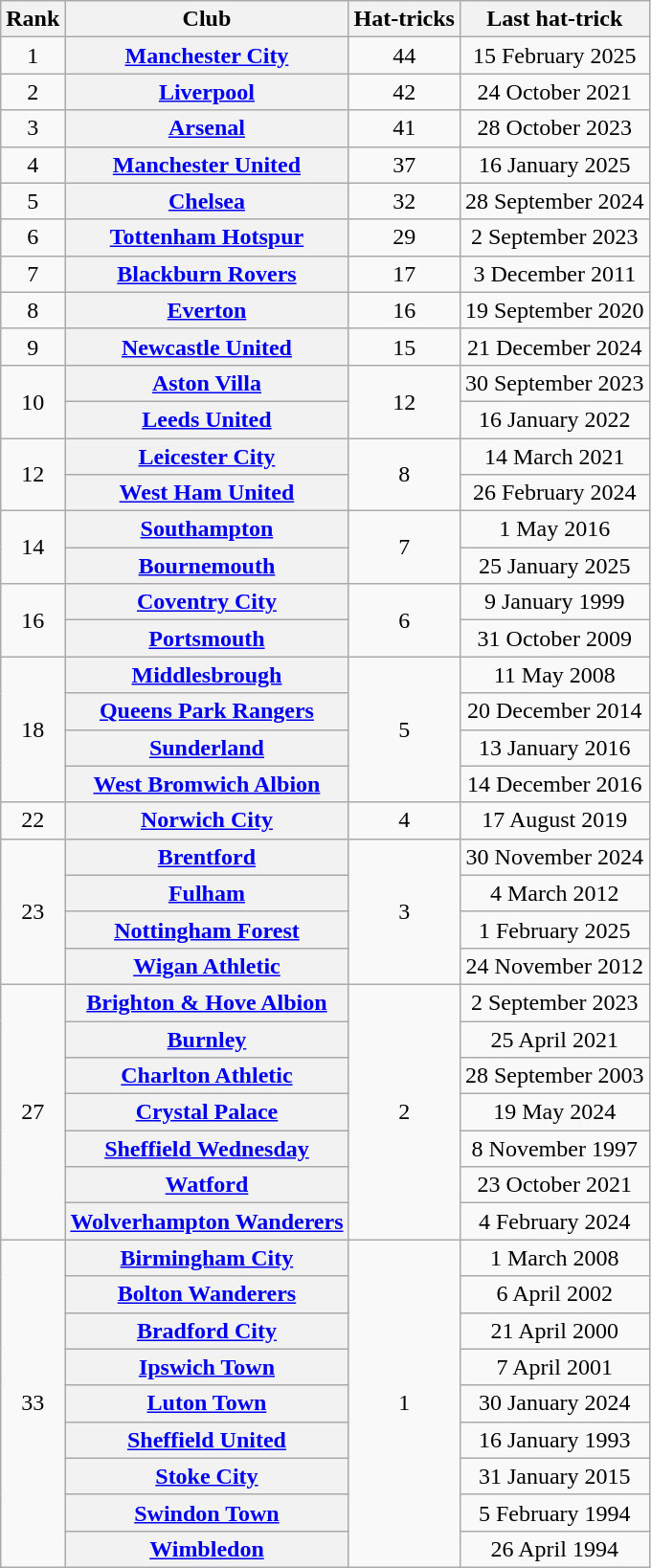<table class="wikitable sortable plainrowheaders" style="text-align:center">
<tr>
<th scope="col">Rank</th>
<th scope="col">Club</th>
<th scope="col">Hat-tricks</th>
<th scope="col">Last hat-trick</th>
</tr>
<tr>
<td>1</td>
<th scope="row"><a href='#'>Manchester City</a></th>
<td>44</td>
<td>15 February 2025</td>
</tr>
<tr>
<td>2</td>
<th scope="row"><a href='#'>Liverpool</a></th>
<td>42</td>
<td>24 October 2021</td>
</tr>
<tr>
<td>3</td>
<th scope="row"><a href='#'>Arsenal</a></th>
<td>41</td>
<td>28 October 2023</td>
</tr>
<tr>
<td>4</td>
<th scope="row"><a href='#'>Manchester United</a></th>
<td>37</td>
<td>16 January 2025</td>
</tr>
<tr>
<td>5</td>
<th scope="row"><a href='#'>Chelsea</a></th>
<td>32</td>
<td>28 September 2024</td>
</tr>
<tr>
<td>6</td>
<th scope="row"><a href='#'>Tottenham Hotspur</a></th>
<td>29</td>
<td>2 September 2023</td>
</tr>
<tr>
<td>7</td>
<th scope="row"><a href='#'>Blackburn Rovers</a></th>
<td>17</td>
<td>3 December 2011</td>
</tr>
<tr>
<td>8</td>
<th scope="row"><a href='#'>Everton</a></th>
<td>16</td>
<td>19 September 2020</td>
</tr>
<tr>
<td>9</td>
<th scope="row"><a href='#'>Newcastle United</a></th>
<td>15</td>
<td>21 December 2024</td>
</tr>
<tr>
<td rowspan="2">10</td>
<th scope="row"><a href='#'>Aston Villa</a></th>
<td rowspan="2">12</td>
<td>30 September 2023</td>
</tr>
<tr>
<th scope="row"><a href='#'>Leeds United</a></th>
<td>16 January 2022</td>
</tr>
<tr>
<td rowspan="2">12</td>
<th scope="row"><a href='#'>Leicester City</a></th>
<td rowspan="2">8</td>
<td>14 March 2021</td>
</tr>
<tr>
<th scope="row"><a href='#'>West Ham United</a></th>
<td>26 February 2024</td>
</tr>
<tr>
<td rowspan="2">14</td>
<th scope="row"><a href='#'>Southampton</a></th>
<td rowspan="2">7</td>
<td>1 May 2016</td>
</tr>
<tr>
<th scope="row"><a href='#'>Bournemouth</a></th>
<td>25 January 2025</td>
</tr>
<tr>
<td rowspan="2">16</td>
<th scope="row"><a href='#'>Coventry City</a></th>
<td rowspan="2">6</td>
<td>9 January 1999</td>
</tr>
<tr>
<th scope="row"><a href='#'>Portsmouth</a></th>
<td>31 October 2009</td>
</tr>
<tr>
<td rowspan="4">18</td>
<th scope="row"><a href='#'>Middlesbrough</a></th>
<td rowspan="4">5</td>
<td>11 May 2008</td>
</tr>
<tr>
<th scope="row"><a href='#'>Queens Park Rangers</a></th>
<td>20 December 2014</td>
</tr>
<tr>
<th scope="row"><a href='#'>Sunderland</a></th>
<td>13 January 2016</td>
</tr>
<tr>
<th scope="row"><a href='#'>West Bromwich Albion</a></th>
<td>14 December 2016</td>
</tr>
<tr>
<td>22</td>
<th scope="row"><a href='#'>Norwich City</a></th>
<td>4</td>
<td>17 August 2019</td>
</tr>
<tr>
<td rowspan="4">23</td>
<th scope="row"><a href='#'>Brentford</a></th>
<td rowspan="4">3</td>
<td>30 November 2024</td>
</tr>
<tr>
<th scope="row"><a href='#'>Fulham</a></th>
<td>4 March 2012</td>
</tr>
<tr>
<th scope="row"><a href='#'>Nottingham Forest</a></th>
<td>1 February 2025</td>
</tr>
<tr>
<th scope="row"><a href='#'>Wigan Athletic</a></th>
<td>24 November 2012</td>
</tr>
<tr>
<td rowspan="7">27</td>
<th scope="row"><a href='#'>Brighton & Hove Albion</a></th>
<td rowspan="7">2</td>
<td>2 September 2023</td>
</tr>
<tr>
<th scope="row"><a href='#'>Burnley</a></th>
<td>25 April 2021</td>
</tr>
<tr>
<th scope="row"><a href='#'>Charlton Athletic</a></th>
<td>28 September 2003</td>
</tr>
<tr>
<th scope="row"><a href='#'>Crystal Palace</a></th>
<td>19 May 2024</td>
</tr>
<tr>
<th scope="row"><a href='#'>Sheffield Wednesday</a></th>
<td>8 November 1997</td>
</tr>
<tr>
<th scope="row"><a href='#'>Watford</a></th>
<td>23 October 2021</td>
</tr>
<tr>
<th scope="row"><a href='#'>Wolverhampton Wanderers</a></th>
<td>4 February 2024</td>
</tr>
<tr>
<td rowspan="9">33</td>
<th scope="row"><a href='#'>Birmingham City</a></th>
<td rowspan="9">1</td>
<td>1 March 2008</td>
</tr>
<tr>
<th scope="row"><a href='#'>Bolton Wanderers</a></th>
<td>6 April 2002</td>
</tr>
<tr>
<th scope="row"><a href='#'>Bradford City</a></th>
<td>21 April 2000</td>
</tr>
<tr>
<th scope="row"><a href='#'>Ipswich Town</a></th>
<td>7 April 2001</td>
</tr>
<tr>
<th scope="row"><a href='#'>Luton Town</a></th>
<td>30 January 2024</td>
</tr>
<tr>
<th scope="row"><a href='#'>Sheffield United</a></th>
<td>16 January 1993</td>
</tr>
<tr>
<th scope="row"><a href='#'>Stoke City</a></th>
<td>31 January 2015</td>
</tr>
<tr>
<th scope="row"><a href='#'>Swindon Town</a></th>
<td>5 February 1994</td>
</tr>
<tr>
<th scope="row"><a href='#'>Wimbledon</a></th>
<td>26 April 1994</td>
</tr>
</table>
